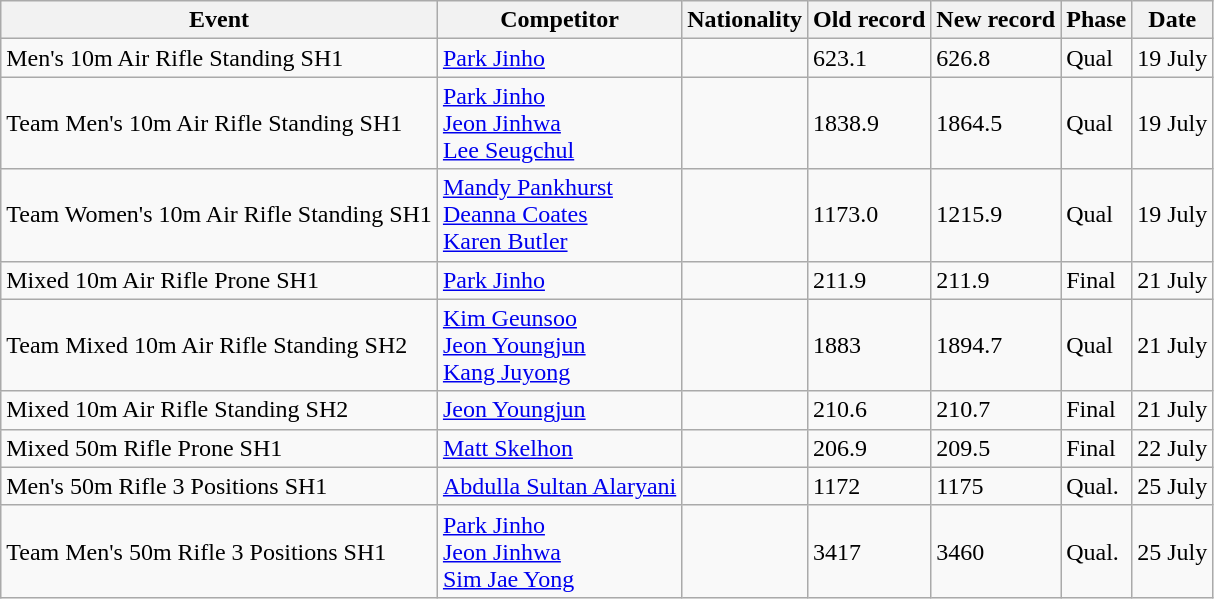<table class="wikitable" border="1">
<tr>
<th>Event</th>
<th>Competitor</th>
<th>Nationality</th>
<th>Old record</th>
<th>New record</th>
<th>Phase</th>
<th>Date</th>
</tr>
<tr>
<td>Men's 10m Air Rifle Standing SH1</td>
<td><a href='#'>Park Jinho</a></td>
<td></td>
<td>623.1</td>
<td>626.8</td>
<td>Qual</td>
<td>19 July</td>
</tr>
<tr>
<td>Team Men's 10m Air Rifle Standing SH1</td>
<td><a href='#'>Park Jinho</a><br><a href='#'>Jeon Jinhwa</a><br><a href='#'>Lee Seugchul</a></td>
<td></td>
<td>1838.9</td>
<td>1864.5</td>
<td>Qual</td>
<td>19 July</td>
</tr>
<tr>
<td>Team Women's 10m Air Rifle Standing SH1</td>
<td><a href='#'>Mandy Pankhurst</a><br><a href='#'>Deanna Coates</a><br><a href='#'>Karen Butler</a></td>
<td></td>
<td>1173.0</td>
<td>1215.9</td>
<td>Qual</td>
<td>19 July</td>
</tr>
<tr>
<td>Mixed 10m Air Rifle Prone SH1</td>
<td><a href='#'>Park Jinho</a></td>
<td></td>
<td>211.9</td>
<td>211.9</td>
<td>Final</td>
<td>21 July</td>
</tr>
<tr>
<td>Team Mixed 10m Air Rifle Standing SH2</td>
<td><a href='#'>Kim Geunsoo</a><br><a href='#'>Jeon Youngjun</a><br><a href='#'>Kang Juyong</a></td>
<td></td>
<td>1883</td>
<td>1894.7</td>
<td>Qual</td>
<td>21 July</td>
</tr>
<tr>
<td>Mixed 10m Air Rifle Standing SH2</td>
<td><a href='#'>Jeon Youngjun</a></td>
<td></td>
<td>210.6</td>
<td>210.7</td>
<td>Final</td>
<td>21 July</td>
</tr>
<tr>
<td>Mixed 50m Rifle Prone SH1</td>
<td><a href='#'>Matt Skelhon</a></td>
<td></td>
<td>206.9</td>
<td>209.5</td>
<td>Final</td>
<td>22 July</td>
</tr>
<tr>
<td>Men's 50m Rifle 3 Positions SH1</td>
<td><a href='#'>Abdulla Sultan Alaryani</a></td>
<td></td>
<td>1172</td>
<td>1175</td>
<td>Qual.</td>
<td>25 July</td>
</tr>
<tr>
<td>Team Men's 50m Rifle 3 Positions SH1</td>
<td><a href='#'>Park Jinho</a><br><a href='#'>Jeon Jinhwa</a><br><a href='#'>Sim Jae Yong</a></td>
<td></td>
<td>3417</td>
<td>3460</td>
<td>Qual.</td>
<td>25 July</td>
</tr>
</table>
